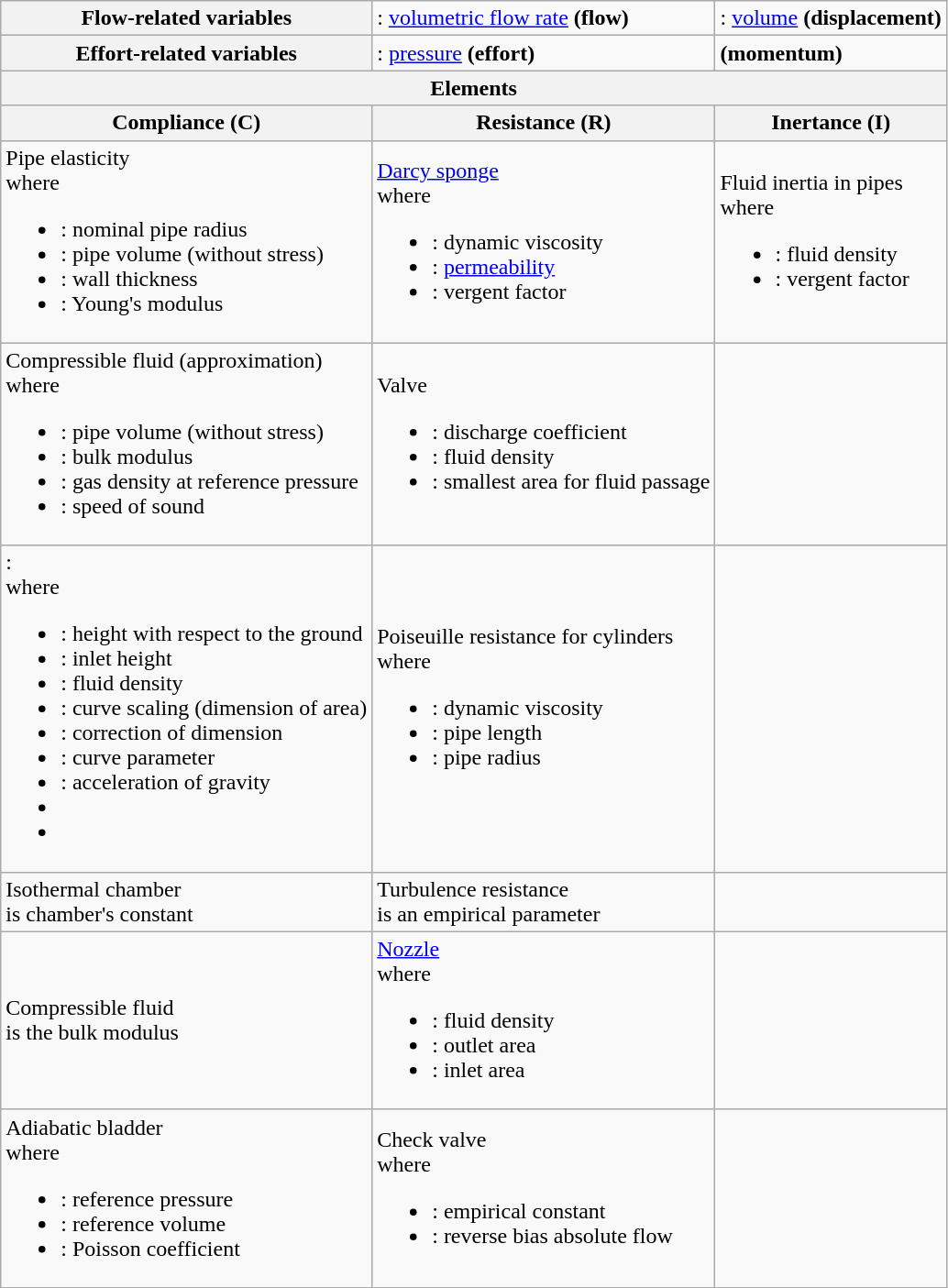<table class="wikitable">
<tr>
<th>Flow-related variables</th>
<td>: <a href='#'>volumetric flow rate</a> <strong>(flow)</strong></td>
<td>: <a href='#'>volume</a> <strong>(displacement)</strong></td>
</tr>
<tr>
<th>Effort-related variables</th>
<td>: <a href='#'>pressure</a> <strong>(effort)</strong></td>
<td> <strong>(momentum)</strong></td>
</tr>
<tr>
<th colspan="3">Elements</th>
</tr>
<tr>
<th>Compliance (C)</th>
<th>Resistance (R)</th>
<th>Inertance (I)</th>
</tr>
<tr>
<td>Pipe elasticity<br>
where<ul><li>: nominal pipe radius</li><li>: pipe volume (without stress)</li><li>: wall thickness</li><li>: Young's modulus</li></ul></td>
<td><a href='#'>Darcy sponge</a><br>
where<ul><li>: dynamic viscosity</li><li>: <a href='#'>permeability</a></li><li>: vergent factor</li></ul></td>
<td>Fluid inertia in pipes<br>
where<ul><li>: fluid density</li><li>: vergent factor</li></ul></td>
</tr>
<tr>
<td>Compressible fluid (approximation)<br>
where<ul><li>: pipe volume (without stress)</li><li>: bulk modulus</li><li>: gas density at reference pressure</li><li>: speed of sound</li></ul></td>
<td>Valve<br><ul><li>: discharge coefficient</li><li>: fluid density</li><li>: smallest area for fluid passage</li></ul></td>
<td></td>
</tr>
<tr>
<td>:<br>
where<ul><li>: height with respect to the ground</li><li>: inlet height</li><li>: fluid density</li><li>: curve scaling (dimension of area)</li><li>: correction of dimension</li><li>: curve parameter</li><li>: acceleration of gravity</li><li></li><li></li></ul></td>
<td>Poiseuille resistance for cylinders<br>
where<ul><li>: dynamic viscosity</li><li>: pipe length</li><li>: pipe radius</li></ul></td>
<td></td>
</tr>
<tr>
<td>Isothermal chamber<br> is chamber's constant</td>
<td>Turbulence resistance<br> is an empirical parameter</td>
<td></td>
</tr>
<tr>
<td>Compressible fluid<br> is the bulk modulus</td>
<td><a href='#'>Nozzle</a><br>
where<ul><li>: fluid density</li><li>: outlet area</li><li>: inlet area</li></ul></td>
<td></td>
</tr>
<tr>
<td>Adiabatic bladder<br>
where<ul><li>: reference pressure</li><li>: reference volume</li><li>: Poisson coefficient</li></ul></td>
<td>Check valve<br>
where<ul><li>: empirical constant</li><li>: reverse bias absolute flow</li></ul></td>
<td></td>
</tr>
</table>
